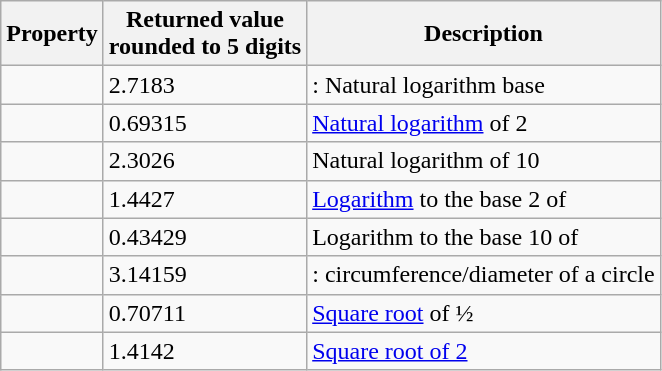<table class="wikitable" border="1">
<tr>
<th>Property</th>
<th>Returned value<br>rounded to 5 digits</th>
<th>Description</th>
</tr>
<tr>
<td></td>
<td>2.7183</td>
<td>: Natural logarithm base</td>
</tr>
<tr>
<td></td>
<td>0.69315</td>
<td><a href='#'>Natural logarithm</a> of 2</td>
</tr>
<tr>
<td></td>
<td>2.3026</td>
<td>Natural logarithm of 10</td>
</tr>
<tr>
<td></td>
<td>1.4427</td>
<td><a href='#'>Logarithm</a> to the base 2 of </td>
</tr>
<tr>
<td></td>
<td>0.43429</td>
<td>Logarithm to the base 10 of </td>
</tr>
<tr>
<td></td>
<td>3.14159</td>
<td><a href='#'></a>: circumference/diameter of a circle</td>
</tr>
<tr>
<td></td>
<td>0.70711</td>
<td><a href='#'>Square root</a> of ½</td>
</tr>
<tr>
<td></td>
<td>1.4142</td>
<td><a href='#'>Square root of 2</a></td>
</tr>
</table>
